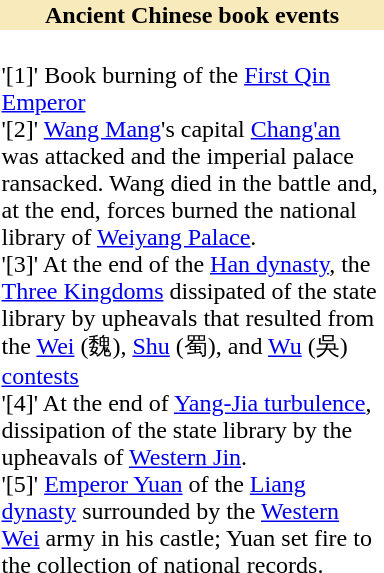<table style="float:right; width:260px; margin:0 0 1em 1em;">
<tr>
<th style="color:#black; background:#f8eaba; font-size:100%; text-align:center;">Ancient Chinese book events</th>
</tr>
<tr>
<td><div><br>'[1]' Book burning of the <a href='#'>First Qin Emperor</a><br>
'[2]' <a href='#'>Wang Mang</a>'s capital <a href='#'>Chang'an</a> was attacked and the imperial palace ransacked. Wang died in the battle and, at the end, forces burned the national library of <a href='#'>Weiyang Palace</a>. <br>
'[3]' At the end of the <a href='#'>Han dynasty</a>, the <a href='#'>Three Kingdoms</a> dissipated of the state library by upheavals that resulted from the <a href='#'>Wei</a> (魏), <a href='#'>Shu</a> (蜀), and <a href='#'>Wu</a> (吳) <a href='#'>contests</a><br>
'[4]' At the end of <a href='#'>Yang-Jia turbulence</a>, dissipation of the state library by the upheavals of <a href='#'>Western Jin</a>.<br>
'[5]' <a href='#'>Emperor Yuan</a> of the <a href='#'>Liang dynasty</a> surrounded by the <a href='#'>Western Wei</a> army in his castle; Yuan set fire to the collection of national records.
</div></td>
</tr>
</table>
